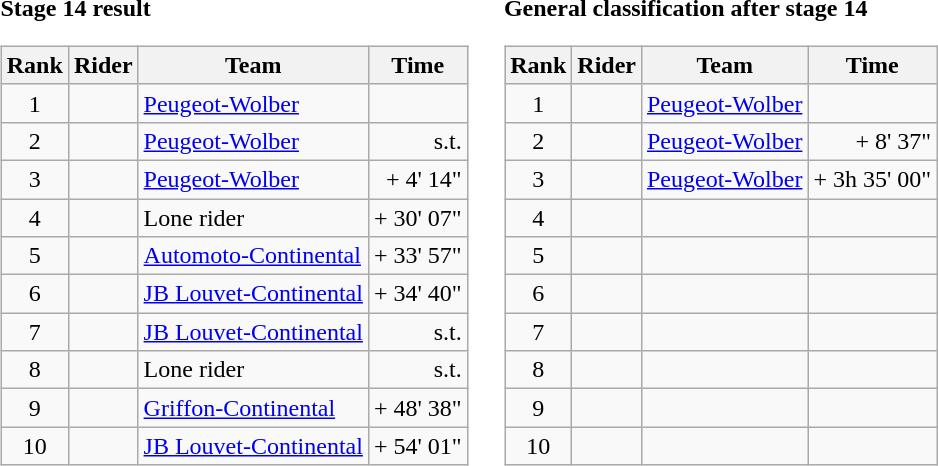<table>
<tr>
<td><strong>Stage 14 result</strong><br><table class="wikitable">
<tr>
<th scope="col">Rank</th>
<th scope="col">Rider</th>
<th scope="col">Team</th>
<th scope="col">Time</th>
</tr>
<tr>
<td style="text-align:center;">1</td>
<td></td>
<td><a href='#'>Peugeot-Wolber</a></td>
<td style="text-align:right;"></td>
</tr>
<tr>
<td style="text-align:center;">2</td>
<td></td>
<td><a href='#'>Peugeot-Wolber</a></td>
<td style="text-align:right;">s.t.</td>
</tr>
<tr>
<td style="text-align:center;">3</td>
<td></td>
<td><a href='#'>Peugeot-Wolber</a></td>
<td style="text-align:right;">+ 4' 14"</td>
</tr>
<tr>
<td style="text-align:center;">4</td>
<td></td>
<td>Lone rider</td>
<td style="text-align:right;">+ 30' 07"</td>
</tr>
<tr>
<td style="text-align:center;">5</td>
<td></td>
<td><a href='#'>Automoto-Continental</a></td>
<td style="text-align:right;">+ 33' 57"</td>
</tr>
<tr>
<td style="text-align:center;">6</td>
<td></td>
<td><a href='#'>JB Louvet-Continental</a></td>
<td style="text-align:right;">+ 34' 40"</td>
</tr>
<tr>
<td style="text-align:center;">7</td>
<td></td>
<td><a href='#'>JB Louvet-Continental</a></td>
<td style="text-align:right;">s.t.</td>
</tr>
<tr>
<td style="text-align:center;">8</td>
<td></td>
<td>Lone rider</td>
<td style="text-align:right;">s.t.</td>
</tr>
<tr>
<td style="text-align:center;">9</td>
<td></td>
<td><a href='#'>Griffon-Continental</a></td>
<td style="text-align:right;">+ 48' 38"</td>
</tr>
<tr>
<td style="text-align:center;">10</td>
<td></td>
<td><a href='#'>JB Louvet-Continental</a></td>
<td style="text-align:right;">+ 54' 01"</td>
</tr>
</table>
</td>
<td></td>
<td><strong>General classification after stage 14</strong><br><table class="wikitable">
<tr>
<th scope="col">Rank</th>
<th scope="col">Rider</th>
<th scope="col">Team</th>
<th scope="col">Time</th>
</tr>
<tr>
<td style="text-align:center;">1</td>
<td></td>
<td><a href='#'>Peugeot-Wolber</a></td>
<td style="text-align:right;"></td>
</tr>
<tr>
<td style="text-align:center;">2</td>
<td></td>
<td><a href='#'>Peugeot-Wolber</a></td>
<td style="text-align:right;">+ 8' 37"</td>
</tr>
<tr>
<td style="text-align:center;">3</td>
<td></td>
<td><a href='#'>Peugeot-Wolber</a></td>
<td style="text-align:right;">+ 3h 35' 00"</td>
</tr>
<tr>
<td style="text-align:center;">4</td>
<td></td>
<td></td>
<td></td>
</tr>
<tr>
<td style="text-align:center;">5</td>
<td></td>
<td></td>
<td></td>
</tr>
<tr>
<td style="text-align:center;">6</td>
<td></td>
<td></td>
<td></td>
</tr>
<tr>
<td style="text-align:center;">7</td>
<td></td>
<td></td>
<td></td>
</tr>
<tr>
<td style="text-align:center;">8</td>
<td></td>
<td></td>
<td></td>
</tr>
<tr>
<td style="text-align:center;">9</td>
<td></td>
<td></td>
<td></td>
</tr>
<tr>
<td style="text-align:center;">10</td>
<td></td>
<td></td>
<td></td>
</tr>
</table>
</td>
</tr>
</table>
